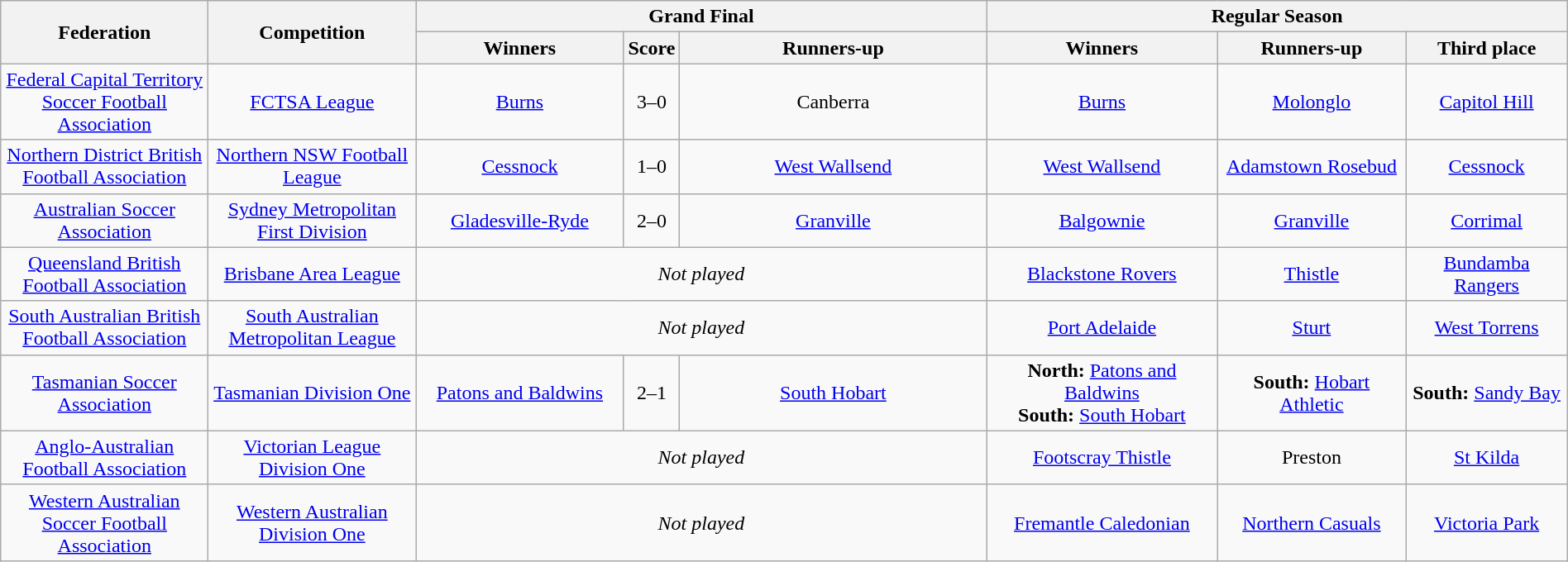<table class="wikitable" width="100%">
<tr>
<th rowspan="2" style="width:10em">Federation</th>
<th rowspan="2" style="width:10em">Competition</th>
<th colspan="3" scope="col">Grand Final</th>
<th colspan="3">Regular Season</th>
</tr>
<tr>
<th style="width:10em">Winners</th>
<th>Score</th>
<th style="width:15em">Runners-up</th>
<th>Winners</th>
<th>Runners-up</th>
<th>Third place</th>
</tr>
<tr>
<td align="center"><a href='#'>Federal Capital Territory Soccer Football Association</a></td>
<td align="center"><a href='#'>FCTSA League</a></td>
<td align="center"><a href='#'>Burns</a></td>
<td align="center">3–0</td>
<td align="center">Canberra</td>
<td align="center"><a href='#'>Burns</a></td>
<td align="center"><a href='#'>Molonglo</a></td>
<td align="center"><a href='#'>Capitol Hill</a></td>
</tr>
<tr>
<td align="center"><a href='#'>Northern District British Football Association</a></td>
<td align="center"><a href='#'>Northern NSW Football League</a></td>
<td align="center"><a href='#'>Cessnock</a></td>
<td align="center">1–0</td>
<td align="center"><a href='#'>West Wallsend</a></td>
<td align="center"><a href='#'>West Wallsend</a></td>
<td align="center"><a href='#'>Adamstown Rosebud</a></td>
<td align="center"><a href='#'>Cessnock</a></td>
</tr>
<tr>
<td align="center"><a href='#'>Australian Soccer Association</a></td>
<td align="center"><a href='#'>Sydney Metropolitan First Division</a></td>
<td align="center"><a href='#'>Gladesville-Ryde</a></td>
<td align="center">2–0</td>
<td align="center"><a href='#'>Granville</a></td>
<td align="center"><a href='#'>Balgownie</a></td>
<td align="center"><a href='#'>Granville</a></td>
<td align="center"><a href='#'>Corrimal</a></td>
</tr>
<tr>
<td align="center"><a href='#'>Queensland British Football Association</a></td>
<td align="center"><a href='#'>Brisbane Area League</a></td>
<td colspan="3" align="center"><em>Not played</em></td>
<td align="center"><a href='#'>Blackstone Rovers</a></td>
<td align="center"><a href='#'>Thistle</a></td>
<td align="center"><a href='#'>Bundamba Rangers</a></td>
</tr>
<tr>
<td align="center"><a href='#'>South Australian British Football Association</a></td>
<td align="center"><a href='#'>South Australian Metropolitan League</a></td>
<td colspan="3" align="center"><em>Not played</em></td>
<td align="center"><a href='#'>Port Adelaide</a></td>
<td align="center"><a href='#'>Sturt</a></td>
<td align="center"><a href='#'>West Torrens</a></td>
</tr>
<tr>
<td align="center"><a href='#'>Tasmanian Soccer Association</a></td>
<td align="center"><a href='#'>Tasmanian Division One</a></td>
<td align="center"><a href='#'>Patons and Baldwins</a></td>
<td align="center">2–1</td>
<td align="center"><a href='#'>South Hobart</a></td>
<td align="center"><strong>North:</strong> <a href='#'>Patons and Baldwins</a><br><strong>South:</strong> <a href='#'>South Hobart</a></td>
<td align="center"><strong>South:</strong> <a href='#'>Hobart Athletic</a></td>
<td align="center"><strong>South:</strong> <a href='#'>Sandy Bay</a></td>
</tr>
<tr>
<td align="center"><a href='#'>Anglo-Australian Football Association</a></td>
<td align="center"><a href='#'>Victorian League Division One</a></td>
<td colspan="3" align="center"><em>Not played</em></td>
<td align="center"><a href='#'>Footscray Thistle</a></td>
<td align="center">Preston</td>
<td align="center"><a href='#'>St Kilda</a></td>
</tr>
<tr>
<td align="center"><a href='#'>Western Australian Soccer Football Association</a></td>
<td align="center"><a href='#'>Western Australian Division One</a></td>
<td colspan="3" align="center"><em>Not played</em></td>
<td align="center"><a href='#'>Fremantle Caledonian</a></td>
<td align="center"><a href='#'>Northern Casuals</a></td>
<td align="center"><a href='#'>Victoria Park</a></td>
</tr>
</table>
